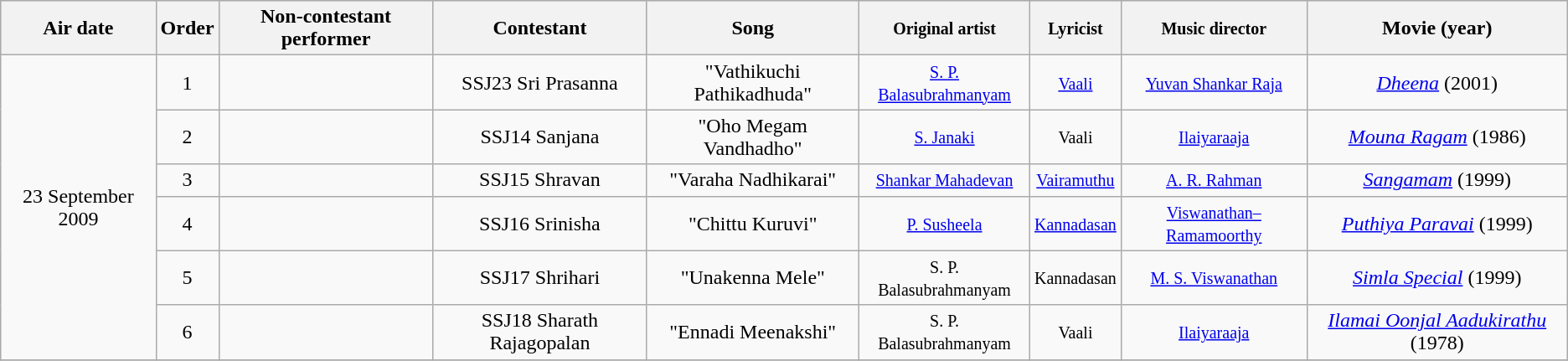<table class="wikitable sortable sticky-header" style="text-align: center; width: auto;">
<tr style="background:lightgrey; text-align:center;">
<th>Air date</th>
<th>Order</th>
<th>Non-contestant performer</th>
<th>Contestant</th>
<th>Song</th>
<th><small>Original artist</small></th>
<th><small>Lyricist</small></th>
<th><small>Music director</small></th>
<th>Movie (year)</th>
</tr>
<tr>
<td rowspan=6>23 September 2009</td>
<td>1</td>
<td></td>
<td>SSJ23 Sri Prasanna</td>
<td>"Vathikuchi Pathikadhuda"</td>
<td><small><a href='#'>S. P. Balasubrahmanyam</a></small></td>
<td><small><a href='#'>Vaali</a></small></td>
<td><small><a href='#'>Yuvan Shankar Raja</a></small></td>
<td><em><a href='#'>Dheena</a></em> (2001)</td>
</tr>
<tr>
<td>2</td>
<td></td>
<td>SSJ14 Sanjana</td>
<td>"Oho Megam Vandhadho"</td>
<td><small><a href='#'>S. Janaki</a></small></td>
<td><small>Vaali</small></td>
<td><small><a href='#'>Ilaiyaraaja</a></small></td>
<td><em><a href='#'>Mouna Ragam</a></em> (1986)</td>
</tr>
<tr>
<td>3</td>
<td></td>
<td>SSJ15 Shravan</td>
<td>"Varaha Nadhikarai"</td>
<td><small><a href='#'>Shankar Mahadevan</a></small></td>
<td><small><a href='#'>Vairamuthu</a></small></td>
<td><small><a href='#'>A. R. Rahman</a></small></td>
<td><em><a href='#'>Sangamam</a></em> (1999)</td>
</tr>
<tr>
<td>4</td>
<td></td>
<td>SSJ16 Srinisha</td>
<td>"Chittu Kuruvi"</td>
<td><small><a href='#'>P. Susheela</a></small></td>
<td><small><a href='#'>Kannadasan</a></small></td>
<td><small><a href='#'>Viswanathan–Ramamoorthy</a></small></td>
<td><em><a href='#'>Puthiya Paravai</a></em> (1999)</td>
</tr>
<tr>
<td>5</td>
<td></td>
<td>SSJ17 Shrihari</td>
<td>"Unakenna Mele"</td>
<td><small>S. P. Balasubrahmanyam</small></td>
<td><small>Kannadasan</small></td>
<td><small><a href='#'>M. S. Viswanathan</a></small></td>
<td><em><a href='#'>Simla Special</a></em> (1999)</td>
</tr>
<tr>
<td>6</td>
<td></td>
<td>SSJ18 Sharath Rajagopalan</td>
<td>"Ennadi Meenakshi"</td>
<td><small>S. P. Balasubrahmanyam</small></td>
<td><small>Vaali</small></td>
<td><small><a href='#'>Ilaiyaraaja</a></small></td>
<td><em><a href='#'>Ilamai Oonjal Aadukirathu</a></em> (1978)</td>
</tr>
<tr>
</tr>
</table>
